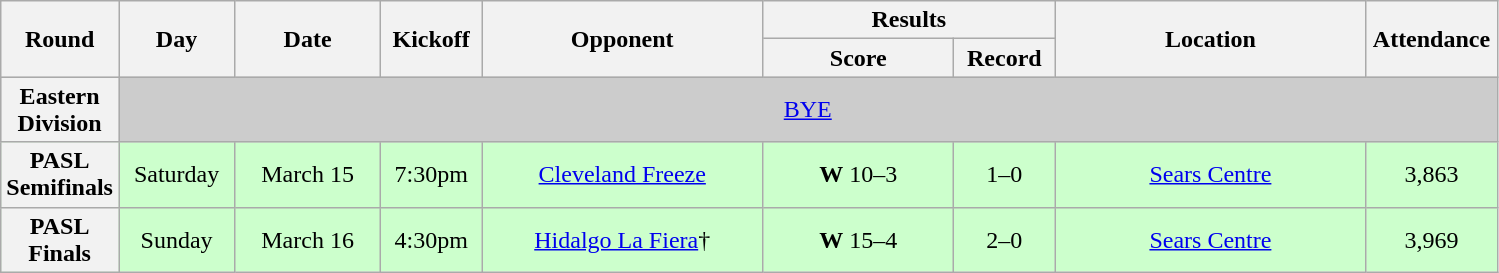<table class="wikitable">
<tr>
<th rowspan="2" width="60">Round</th>
<th rowspan="2" width="70">Day</th>
<th rowspan="2" width="90">Date</th>
<th rowspan="2" width="60">Kickoff</th>
<th rowspan="2" width="180">Opponent</th>
<th colspan="2" width="180">Results</th>
<th rowspan="2" width="200">Location</th>
<th rowspan="2" width="80">Attendance</th>
</tr>
<tr>
<th width="120">Score</th>
<th width="60">Record</th>
</tr>
<tr align="center" bgcolor="#CCCCCC">
<th>Eastern Division</th>
<td colSpan=8><a href='#'>BYE</a></td>
</tr>
<tr align="center" bgcolor="#CCFFCC">
<th>PASL Semifinals</th>
<td>Saturday</td>
<td>March 15</td>
<td>7:30pm</td>
<td><a href='#'>Cleveland Freeze</a></td>
<td><strong>W</strong> 10–3</td>
<td>1–0</td>
<td><a href='#'>Sears Centre</a></td>
<td>3,863</td>
</tr>
<tr align="center" bgcolor="#CCFFCC">
<th>PASL Finals</th>
<td>Sunday</td>
<td>March 16</td>
<td>4:30pm</td>
<td><a href='#'>Hidalgo La Fiera</a>†</td>
<td><strong>W</strong> 15–4</td>
<td>2–0</td>
<td><a href='#'>Sears Centre</a></td>
<td>3,969</td>
</tr>
</table>
